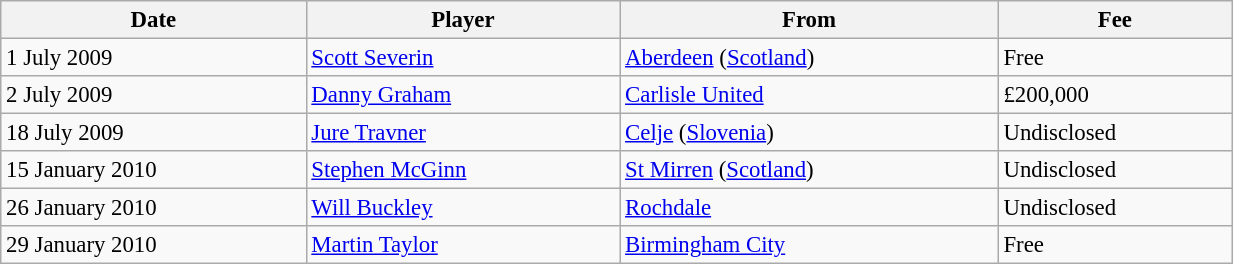<table class="wikitable" style="text-align:center; font-size:95%;width:65%; text-align:left">
<tr>
<th><strong>Date</strong></th>
<th><strong>Player</strong></th>
<th><strong>From</strong></th>
<th><strong>Fee</strong></th>
</tr>
<tr>
<td>1 July 2009</td>
<td><a href='#'>Scott Severin</a></td>
<td><a href='#'>Aberdeen</a> (<a href='#'>Scotland</a>)</td>
<td>Free</td>
</tr>
<tr>
<td>2 July 2009</td>
<td><a href='#'>Danny Graham</a></td>
<td><a href='#'>Carlisle United</a></td>
<td>£200,000</td>
</tr>
<tr>
<td>18 July 2009</td>
<td><a href='#'>Jure Travner</a></td>
<td><a href='#'>Celje</a> (<a href='#'>Slovenia</a>)</td>
<td>Undisclosed</td>
</tr>
<tr>
<td>15 January 2010</td>
<td><a href='#'>Stephen McGinn</a></td>
<td><a href='#'>St Mirren</a> (<a href='#'>Scotland</a>)</td>
<td>Undisclosed</td>
</tr>
<tr>
<td>26 January 2010</td>
<td><a href='#'>Will Buckley</a></td>
<td><a href='#'>Rochdale</a></td>
<td>Undisclosed</td>
</tr>
<tr>
<td>29 January 2010</td>
<td><a href='#'>Martin Taylor</a></td>
<td><a href='#'>Birmingham City</a></td>
<td>Free</td>
</tr>
</table>
